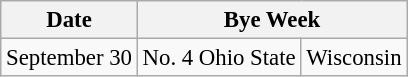<table class="wikitable" style="font-size:95%;">
<tr>
<th>Date</th>
<th colspan="2">Bye Week</th>
</tr>
<tr>
<td>September 30</td>
<td>No. 4 Ohio State</td>
<td>Wisconsin</td>
</tr>
</table>
